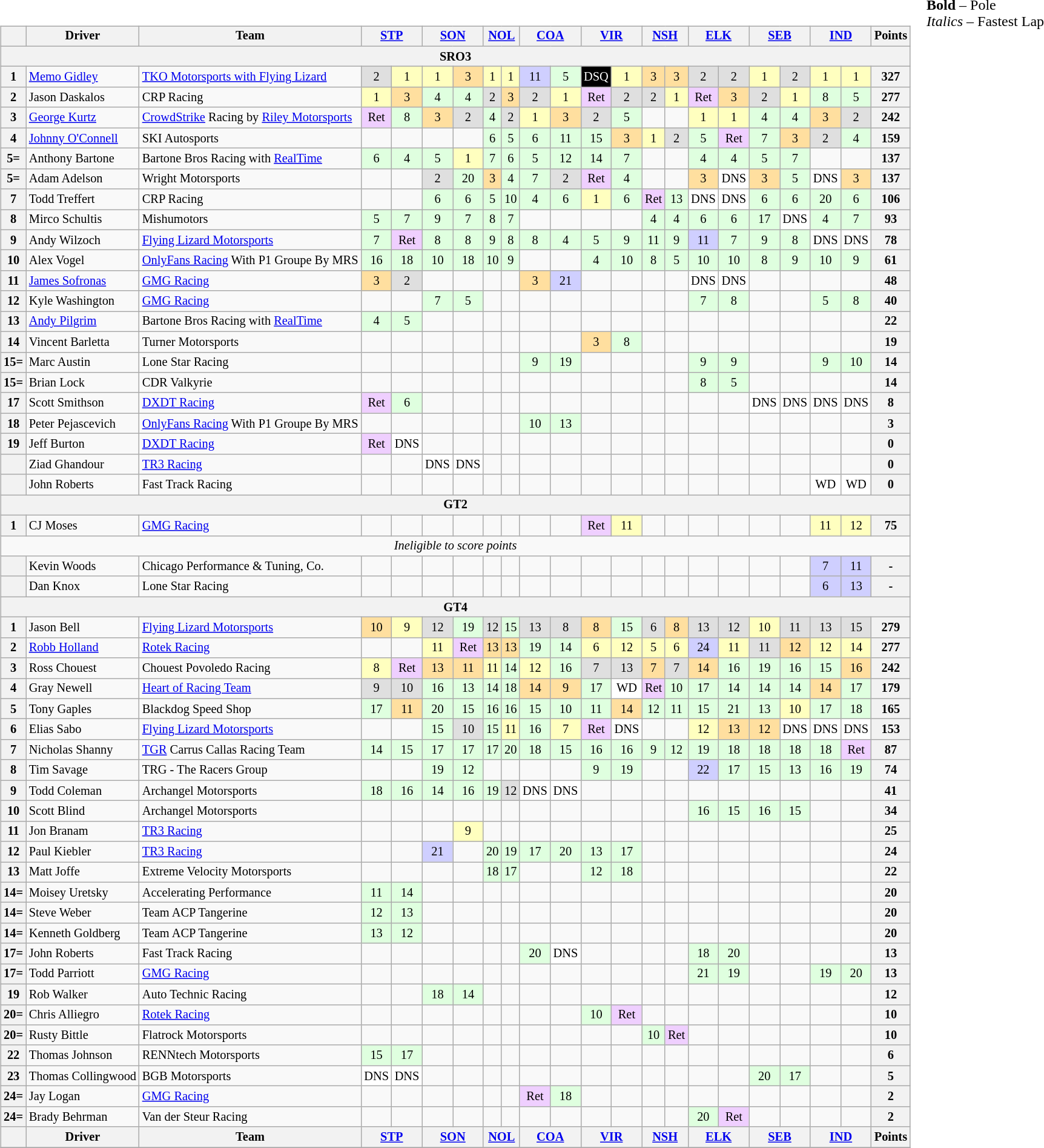<table>
<tr>
<td valign="top"><br><table class="wikitable" style="font-size:85%; text-align:center;">
<tr>
<th></th>
<th>Driver</th>
<th>Team</th>
<th colspan=2><a href='#'>STP</a><br></th>
<th colspan=2><a href='#'>SON</a><br></th>
<th colspan=2><a href='#'>NOL</a><br></th>
<th colspan=2><a href='#'>COA</a><br></th>
<th colspan=2><a href='#'>VIR</a><br></th>
<th colspan=2><a href='#'>NSH</a><br></th>
<th colspan=2><a href='#'>ELK</a><br></th>
<th colspan=2><a href='#'>SEB</a><br></th>
<th colspan=2><a href='#'>IND</a><br></th>
<th>Points</th>
</tr>
<tr>
<th colspan=22>SRO3</th>
</tr>
<tr>
<th>1</th>
<td align=left> <a href='#'>Memo Gidley</a></td>
<td align=left> <a href='#'>TKO Motorsports with Flying Lizard</a></td>
<td style="background:#DFDFDF;">2</td>
<td style="background:#FFFFBF;">1</td>
<td style="background:#FFFFBF;">1</td>
<td style="background:#FFDF9F;">3</td>
<td style="background:#FFFFBF;">1</td>
<td style="background:#FFFFBF;">1</td>
<td style="background:#CFCFFF;">11</td>
<td style="background:#DFFFDF;">5</td>
<td style="background:#000000; color:white">DSQ</td>
<td style="background:#FFFFBF;">1</td>
<td style="background:#FFDF9F;">3</td>
<td style="background:#FFDF9F;">3</td>
<td style="background:#DFDFDF;">2</td>
<td style="background:#DFDFDF;">2</td>
<td style="background:#FFFFBF;">1</td>
<td style="background:#DFDFDF;">2</td>
<td style="background:#FFFFBF;">1</td>
<td style="background:#FFFFBF;">1</td>
<th>327</th>
</tr>
<tr>
<th>2</th>
<td align=left> Jason Daskalos</td>
<td align=left> CRP Racing</td>
<td style="background:#FFFFBF;">1</td>
<td style="background:#FFDF9F;">3</td>
<td style="background:#DFFFDF;">4</td>
<td style="background:#DFFFDF;">4</td>
<td style="background:#DFDFDF;">2</td>
<td style="background:#FFDF9F;">3</td>
<td style="background:#DFDFDF;">2</td>
<td style="background:#FFFFBF;">1</td>
<td style="background:#EFCFFF;">Ret</td>
<td style="background:#DFDFDF;">2</td>
<td style="background:#DFDFDF;">2</td>
<td style="background:#FFFFBF;">1</td>
<td style="background:#EFCFFF;">Ret</td>
<td style="background:#FFDF9F;">3</td>
<td style="background:#DFDFDF;">2</td>
<td style="background:#FFFFBF;">1</td>
<td style="background:#DFFFDF;">8</td>
<td style="background:#DFFFDF;">5</td>
<th>277</th>
</tr>
<tr>
<th>3</th>
<td align=left> <a href='#'>George Kurtz</a></td>
<td align=left> <a href='#'>CrowdStrike</a> Racing by <a href='#'>Riley Motorsports</a></td>
<td style="background:#EFCFFF;">Ret</td>
<td style="background:#DFFFDF;">8</td>
<td style="background:#FFDF9F;">3</td>
<td style="background:#DFDFDF;">2</td>
<td style="background:#DFFFDF;">4</td>
<td style="background:#DFDFDF;">2</td>
<td style="background:#FFFFBF;">1</td>
<td style="background:#FFDF9F;">3</td>
<td style="background:#DFDFDF;">2</td>
<td style="background:#DFFFDF;">5</td>
<td></td>
<td></td>
<td style="background:#FFFFBF;">1</td>
<td style="background:#FFFFBF;">1</td>
<td style="background:#DFFFDF;">4</td>
<td style="background:#DFFFDF;">4</td>
<td style="background:#FFDF9F;">3</td>
<td style="background:#DFDFDF;">2</td>
<th>242</th>
</tr>
<tr>
<th>4</th>
<td align=left> <a href='#'>Johnny O'Connell</a></td>
<td align=left> SKI Autosports</td>
<td></td>
<td></td>
<td></td>
<td></td>
<td style="background:#DFFFDF;">6</td>
<td style="background:#DFFFDF;">5</td>
<td style="background:#DFFFDF;">6</td>
<td style="background:#DFFFDF;">11</td>
<td style="background:#DFFFDF;">15</td>
<td style="background:#FFDF9F;">3</td>
<td style="background:#FFFFBF;">1</td>
<td style="background:#DFDFDF;">2</td>
<td style="background:#DFFFDF;">5</td>
<td style="background:#EFCFFF;">Ret</td>
<td style="background:#DFFFDF;">7</td>
<td style="background:#FFDF9F;">3</td>
<td style="background:#DFDFDF;">2</td>
<td style="background:#DFFFDF;">4</td>
<th>159</th>
</tr>
<tr>
<th>5=</th>
<td align=left> Anthony Bartone</td>
<td align=left> Bartone Bros Racing with <a href='#'>RealTime</a></td>
<td style="background:#DFFFDF;">6</td>
<td style="background:#DFFFDF;">4</td>
<td style="background:#DFFFDF;">5</td>
<td style="background:#FFFFBF;">1</td>
<td style="background:#DFFFDF;">7</td>
<td style="background:#DFFFDF;">6</td>
<td style="background:#DFFFDF;">5</td>
<td style="background:#DFFFDF;">12</td>
<td style="background:#DFFFDF;">14</td>
<td style="background:#DFFFDF;">7</td>
<td></td>
<td></td>
<td style="background:#DFFFDF;">4</td>
<td style="background:#DFFFDF;">4</td>
<td style="background:#DFFFDF;">5</td>
<td style="background:#DFFFDF;">7</td>
<td></td>
<td></td>
<th>137</th>
</tr>
<tr>
<th>5=</th>
<td align=left> Adam Adelson</td>
<td align=left> Wright Motorsports</td>
<td></td>
<td></td>
<td style="background:#DFDFDF;">2</td>
<td style="background:#DFFFDF;">20</td>
<td style="background:#FFDF9F;">3</td>
<td style="background:#DFFFDF;">4</td>
<td style="background:#DFFFDF;">7</td>
<td style="background:#DFDFDF;">2</td>
<td style="background:#EFCFFF;">Ret</td>
<td style="background:#DFFFDF;">4</td>
<td></td>
<td></td>
<td style="background:#FFDF9F;">3</td>
<td style="background:#FFFFFF;">DNS</td>
<td style="background:#FFDF9F;">3</td>
<td style="background:#DFFFDF;">5</td>
<td style="background:#FFFFFF;">DNS</td>
<td style="background:#FFDF9F;">3</td>
<th>137</th>
</tr>
<tr>
<th>7</th>
<td align=left> Todd Treffert</td>
<td align=left> CRP Racing</td>
<td></td>
<td></td>
<td style="background:#DFFFDF;">6</td>
<td style="background:#DFFFDF;">6</td>
<td style="background:#DFFFDF;">5</td>
<td style="background:#DFFFDF;">10</td>
<td style="background:#DFFFDF;">4</td>
<td style="background:#DFFFDF;">6</td>
<td style="background:#FFFFBF;">1</td>
<td style="background:#DFFFDF;">6</td>
<td style="background:#EFCFFF;">Ret</td>
<td style="background:#DFFFDF;">13</td>
<td style="background:#FFFFFF;">DNS</td>
<td style="background:#FFFFFF;">DNS</td>
<td style="background:#DFFFDF;">6</td>
<td style="background:#DFFFDF;">6</td>
<td style="background:#DFFFDF;">20</td>
<td style="background:#DFFFDF;">6</td>
<th>106</th>
</tr>
<tr>
<th>8</th>
<td align=left> Mirco Schultis</td>
<td align=left> Mishumotors</td>
<td style="background:#DFFFDF;">5</td>
<td style="background:#DFFFDF;">7</td>
<td style="background:#DFFFDF;">9</td>
<td style="background:#DFFFDF;">7</td>
<td style="background:#DFFFDF;">8</td>
<td style="background:#DFFFDF;">7</td>
<td></td>
<td></td>
<td></td>
<td></td>
<td style="background:#DFFFDF;">4</td>
<td style="background:#DFFFDF;">4</td>
<td style="background:#DFFFDF;">6</td>
<td style="background:#DFFFDF;">6</td>
<td style="background:#DFFFDF;">17</td>
<td style="background:#FFFFFF;">DNS</td>
<td style="background:#DFFFDF;">4</td>
<td style="background:#DFFFDF;">7</td>
<th>93</th>
</tr>
<tr>
<th>9</th>
<td align=left> Andy Wilzoch</td>
<td align=left> <a href='#'>Flying Lizard Motorsports</a></td>
<td style="background:#DFFFDF;">7</td>
<td style="background:#EFCFFF;">Ret</td>
<td style="background:#DFFFDF;">8</td>
<td style="background:#DFFFDF;">8</td>
<td style="background:#DFFFDF;">9</td>
<td style="background:#DFFFDF;">8</td>
<td style="background:#DFFFDF;">8</td>
<td style="background:#DFFFDF;">4</td>
<td style="background:#DFFFDF;">5</td>
<td style="background:#DFFFDF;">9</td>
<td style="background:#DFFFDF;">11</td>
<td style="background:#DFFFDF;">9</td>
<td style="background:#CFCFFF;">11</td>
<td style="background:#DFFFDF;">7</td>
<td style="background:#DFFFDF;">9</td>
<td style="background:#DFFFDF;">8</td>
<td style="background:#FFFFFF;">DNS</td>
<td style="background:#FFFFFF;">DNS</td>
<th>78</th>
</tr>
<tr>
<th>10</th>
<td align=left> Alex Vogel</td>
<td align=left> <a href='#'>OnlyFans Racing</a> With P1 Groupe By MRS</td>
<td style="background:#DFFFDF;">16</td>
<td style="background:#DFFFDF;">18</td>
<td style="background:#DFFFDF;">10</td>
<td style="background:#DFFFDF;">18</td>
<td style="background:#DFFFDF;">10</td>
<td style="background:#DFFFDF;">9</td>
<td></td>
<td></td>
<td style="background:#DFFFDF;">4</td>
<td style="background:#DFFFDF;">10</td>
<td style="background:#DFFFDF;">8</td>
<td style="background:#DFFFDF;">5</td>
<td style="background:#DFFFDF;">10</td>
<td style="background:#DFFFDF;">10</td>
<td style="background:#DFFFDF;">8</td>
<td style="background:#DFFFDF;">9</td>
<td style="background:#DFFFDF;">10</td>
<td style="background:#DFFFDF;">9</td>
<th>61</th>
</tr>
<tr>
<th>11</th>
<td align=left> <a href='#'>James Sofronas</a></td>
<td align=left> <a href='#'>GMG Racing</a></td>
<td style="background:#FFDF9F;">3</td>
<td style="background:#DFDFDF;">2</td>
<td></td>
<td></td>
<td></td>
<td></td>
<td style="background:#FFDF9F;">3</td>
<td style="background:#CFCFFF;">21</td>
<td></td>
<td></td>
<td></td>
<td></td>
<td style="background:#FFFFFF;">DNS</td>
<td style="background:#FFFFFF;">DNS</td>
<td></td>
<td></td>
<td></td>
<td></td>
<th>48</th>
</tr>
<tr>
<th>12</th>
<td align=left> Kyle Washington</td>
<td align=left> <a href='#'>GMG Racing</a></td>
<td></td>
<td></td>
<td style="background:#DFFFDF;">7</td>
<td style="background:#DFFFDF;">5</td>
<td></td>
<td></td>
<td></td>
<td></td>
<td></td>
<td></td>
<td></td>
<td></td>
<td style="background:#DFFFDF;">7</td>
<td style="background:#DFFFDF;">8</td>
<td></td>
<td></td>
<td style="background:#DFFFDF;">5</td>
<td style="background:#DFFFDF;">8</td>
<th>40</th>
</tr>
<tr>
<th>13</th>
<td align=left> <a href='#'>Andy Pilgrim</a></td>
<td align=left> Bartone Bros Racing with <a href='#'>RealTime</a></td>
<td style="background:#DFFFDF;">4</td>
<td style="background:#DFFFDF;">5</td>
<td></td>
<td></td>
<td></td>
<td></td>
<td></td>
<td></td>
<td></td>
<td></td>
<td></td>
<td></td>
<td></td>
<td></td>
<td></td>
<td></td>
<td></td>
<td></td>
<th>22</th>
</tr>
<tr>
<th>14</th>
<td align=left> Vincent Barletta</td>
<td align=left> Turner Motorsports</td>
<td></td>
<td></td>
<td></td>
<td></td>
<td></td>
<td></td>
<td></td>
<td></td>
<td style="background:#FFDF9F;">3</td>
<td style="background:#DFFFDF;">8</td>
<td></td>
<td></td>
<td></td>
<td></td>
<td></td>
<td></td>
<td></td>
<td></td>
<th>19</th>
</tr>
<tr>
<th>15=</th>
<td align=left> Marc Austin</td>
<td align=left> Lone Star Racing</td>
<td></td>
<td></td>
<td></td>
<td></td>
<td></td>
<td></td>
<td style="background:#DFFFDF;">9</td>
<td style="background:#DFFFDF;">19</td>
<td></td>
<td></td>
<td></td>
<td></td>
<td style="background:#DFFFDF;">9</td>
<td style="background:#DFFFDF;">9</td>
<td></td>
<td></td>
<td style="background:#DFFFDF;">9</td>
<td style="background:#DFFFDF;">10</td>
<th>14</th>
</tr>
<tr>
<th>15=</th>
<td align=left> Brian Lock</td>
<td align=left> CDR Valkyrie</td>
<td></td>
<td></td>
<td></td>
<td></td>
<td></td>
<td></td>
<td></td>
<td></td>
<td></td>
<td></td>
<td></td>
<td></td>
<td style="background:#DFFFDF;">8</td>
<td style="background:#DFFFDF;">5</td>
<td></td>
<td></td>
<td></td>
<td></td>
<th>14</th>
</tr>
<tr>
<th>17</th>
<td align=left> Scott Smithson</td>
<td align=left> <a href='#'>DXDT Racing</a></td>
<td style="background:#EFCFFF;">Ret</td>
<td style="background:#DFFFDF;">6</td>
<td></td>
<td></td>
<td></td>
<td></td>
<td></td>
<td></td>
<td></td>
<td></td>
<td></td>
<td></td>
<td></td>
<td></td>
<td style="background:#FFFFFF;">DNS</td>
<td style="background:#FFFFFF;">DNS</td>
<td style="background:#FFFFFF;">DNS</td>
<td style="background:#FFFFFF;">DNS</td>
<th>8</th>
</tr>
<tr>
<th>18</th>
<td align=left> Peter Pejascevich</td>
<td align=left> <a href='#'>OnlyFans Racing</a> With P1 Groupe By MRS</td>
<td></td>
<td></td>
<td></td>
<td></td>
<td></td>
<td></td>
<td style="background:#DFFFDF;">10</td>
<td style="background:#DFFFDF;">13</td>
<td></td>
<td></td>
<td></td>
<td></td>
<td></td>
<td></td>
<td></td>
<td></td>
<td></td>
<td></td>
<th>3</th>
</tr>
<tr>
<th>19</th>
<td align=left> Jeff Burton</td>
<td align=left> <a href='#'>DXDT Racing</a></td>
<td style="background:#EFCFFF;">Ret</td>
<td style="background:#FFFFFF;">DNS</td>
<td></td>
<td></td>
<td></td>
<td></td>
<td></td>
<td></td>
<td></td>
<td></td>
<td></td>
<td></td>
<td></td>
<td></td>
<td></td>
<td></td>
<td></td>
<td></td>
<th>0</th>
</tr>
<tr>
<th></th>
<td align=left> Ziad Ghandour</td>
<td align=left> <a href='#'>TR3 Racing</a></td>
<td></td>
<td></td>
<td style="background:#FFFFFF;">DNS</td>
<td style="background:#FFFFFF;">DNS</td>
<td></td>
<td></td>
<td></td>
<td></td>
<td></td>
<td></td>
<td></td>
<td></td>
<td></td>
<td></td>
<td></td>
<td></td>
<td></td>
<td></td>
<th>0</th>
</tr>
<tr>
<th></th>
<td align=left> John Roberts</td>
<td align=left> Fast Track Racing</td>
<td></td>
<td></td>
<td></td>
<td></td>
<td></td>
<td></td>
<td></td>
<td></td>
<td></td>
<td></td>
<td></td>
<td></td>
<td></td>
<td></td>
<td></td>
<td></td>
<td style="background:#FFFFFF;">WD</td>
<td style="background:#FFFFFF;">WD</td>
<th>0</th>
</tr>
<tr>
<th colspan=22>GT2</th>
</tr>
<tr>
<th>1</th>
<td align=left> CJ Moses</td>
<td align=left> <a href='#'>GMG Racing</a></td>
<td></td>
<td></td>
<td></td>
<td></td>
<td></td>
<td></td>
<td></td>
<td></td>
<td style="background:#EFCFFF;">Ret</td>
<td style="background:#FFFFBF;">11</td>
<td></td>
<td></td>
<td></td>
<td></td>
<td></td>
<td></td>
<td style="background:#FFFFBF;">11</td>
<td style="background:#FFFFBF;">12</td>
<th>75</th>
</tr>
<tr>
<td colspan=22><em>Ineligible to score points</em></td>
</tr>
<tr>
<th></th>
<td align=left> Kevin Woods</td>
<td align=left> Chicago Performance & Tuning, Co.</td>
<td></td>
<td></td>
<td></td>
<td></td>
<td></td>
<td></td>
<td></td>
<td></td>
<td></td>
<td></td>
<td></td>
<td></td>
<td></td>
<td></td>
<td></td>
<td></td>
<td style="background:#CFCFFF;">7</td>
<td style="background:#CFCFFF;">11</td>
<th>-</th>
</tr>
<tr>
<th></th>
<td align=left> Dan Knox</td>
<td align=left> Lone Star Racing</td>
<td></td>
<td></td>
<td></td>
<td></td>
<td></td>
<td></td>
<td></td>
<td></td>
<td></td>
<td></td>
<td></td>
<td></td>
<td></td>
<td></td>
<td></td>
<td></td>
<td style="background:#CFCFFF;">6</td>
<td style="background:#CFCFFF;">13</td>
<th>-</th>
</tr>
<tr>
<th colspan=22>GT4</th>
</tr>
<tr>
<th>1</th>
<td align=left> Jason Bell</td>
<td align=left> <a href='#'>Flying Lizard Motorsports</a></td>
<td style="background:#FFDF9F;">10</td>
<td style="background:#FFFFBF;">9</td>
<td style="background:#DFDFDF;">12</td>
<td style="background:#DFFFDF;">19</td>
<td style="background:#DFDFDF;">12</td>
<td style="background:#DFFFDF;">15</td>
<td style="background:#DFDFDF;">13</td>
<td style="background:#DFDFDF;">8</td>
<td style="background:#FFDF9F;">8</td>
<td style="background:#DFFFDF;">15</td>
<td style="background:#DFDFDF;">6</td>
<td style="background:#FFDF9F;">8</td>
<td style="background:#DFDFDF;">13</td>
<td style="background:#DFDFDF;">12</td>
<td style="background:#FFFFBF;">10</td>
<td style="background:#DFDFDF;">11</td>
<td style="background:#DFDFDF;">13</td>
<td style="background:#DFDFDF;">15</td>
<th>279</th>
</tr>
<tr>
<th>2</th>
<td align=left> <a href='#'>Robb Holland</a></td>
<td align=left> <a href='#'>Rotek Racing</a></td>
<td></td>
<td></td>
<td style="background:#FFFFBF;">11</td>
<td style="background:#EFCFFF;">Ret</td>
<td style="background:#FFDF9F;">13</td>
<td style="background:#FFDF9F;">13</td>
<td style="background:#DFFFDF;">19</td>
<td style="background:#DFFFDF;">14</td>
<td style="background:#FFFFBF;">6</td>
<td style="background:#FFFFBF;">12</td>
<td style="background:#FFFFBF;">5</td>
<td style="background:#FFFFBF;">6</td>
<td style="background:#CFCFFF;">24</td>
<td style="background:#FFFFBF;">11</td>
<td style="background:#DFDFDF;">11</td>
<td style="background:#FFDF9F;">12</td>
<td style="background:#FFFFBF;">12</td>
<td style="background:#FFFFBF;">14</td>
<th>277</th>
</tr>
<tr>
<th>3</th>
<td align=left> Ross Chouest</td>
<td align=left> Chouest Povoledo Racing</td>
<td style="background:#FFFFBF;">8</td>
<td style="background:#EFCFFF;">Ret</td>
<td style="background:#FFDF9F;">13</td>
<td style="background:#FFDF9F;">11</td>
<td style="background:#FFFFBF;">11</td>
<td style="background:#DFFFDF;">14</td>
<td style="background:#FFFFBF;">12</td>
<td style="background:#DFFFDF;">16</td>
<td style="background:#DFDFDF;">7</td>
<td style="background:#DFDFDF;">13</td>
<td style="background:#FFDF9F;">7</td>
<td style="background:#DFDFDF;">7</td>
<td style="background:#FFDF9F;">14</td>
<td style="background:#DFFFDF;">16</td>
<td style="background:#DFFFDF;">19</td>
<td style="background:#DFFFDF;">16</td>
<td style="background:#DFFFDF;">15</td>
<td style="background:#FFDF9F;">16</td>
<th>242</th>
</tr>
<tr>
<th>4</th>
<td align=left> Gray Newell</td>
<td align=left> <a href='#'>Heart of Racing Team</a></td>
<td style="background:#DFDFDF;">9</td>
<td style="background:#DFDFDF;">10</td>
<td style="background:#DFFFDF;">16</td>
<td style="background:#DFFFDF;">13</td>
<td style="background:#DFFFDF;">14</td>
<td style="background:#DFFFDF;">18</td>
<td style="background:#FFDF9F;">14</td>
<td style="background:#FFDF9F;">9</td>
<td style="background:#DFFFDF;">17</td>
<td style="background:#FFFFFF;">WD</td>
<td style="background:#EFCFFF;">Ret</td>
<td style="background:#DFFFDF;">10</td>
<td style="background:#DFFFDF;">17</td>
<td style="background:#DFFFDF;">14</td>
<td style="background:#DFFFDF;">14</td>
<td style="background:#DFFFDF;">14</td>
<td style="background:#FFDF9F;">14</td>
<td style="background:#DFFFDF;">17</td>
<th>179</th>
</tr>
<tr>
<th>5</th>
<td align=left> Tony Gaples</td>
<td align=left> Blackdog Speed Shop</td>
<td style="background:#DFFFDF;">17</td>
<td style="background:#FFDF9F;">11</td>
<td style="background:#DFFFDF;">20</td>
<td style="background:#DFFFDF;">15</td>
<td style="background:#DFFFDF;">16</td>
<td style="background:#DFFFDF;">16</td>
<td style="background:#DFFFDF;">15</td>
<td style="background:#DFFFDF;">10</td>
<td style="background:#DFFFDF;">11</td>
<td style="background:#FFDF9F;">14</td>
<td style="background:#DFFFDF;">12</td>
<td style="background:#DFFFDF;">11</td>
<td style="background:#DFFFDF;">15</td>
<td style="background:#DFFFDF;">21</td>
<td style="background:#DFFFDF;">13</td>
<td style="background:#FFFFBF;">10</td>
<td style="background:#DFFFDF;">17</td>
<td style="background:#DFFFDF;">18</td>
<th>165</th>
</tr>
<tr>
<th>6</th>
<td align=left> Elias Sabo</td>
<td align=left> <a href='#'>Flying Lizard Motorsports</a></td>
<td></td>
<td></td>
<td style="background:#DFFFDF;">15</td>
<td style="background:#DFDFDF;">10</td>
<td style="background:#DFFFDF;">15</td>
<td style="background:#FFFFBF;">11</td>
<td style="background:#DFFFDF;">16</td>
<td style="background:#FFFFBF;">7</td>
<td style="background:#EFCFFF;">Ret</td>
<td style="background:#FFFFFF;">DNS</td>
<td></td>
<td></td>
<td style="background:#FFFFBF;">12</td>
<td style="background:#FFDF9F;">13</td>
<td style="background:#FFDF9F;">12</td>
<td style="background:#FFFFFF;">DNS</td>
<td style="background:#FFFFFF;">DNS</td>
<td style="background:#FFFFFF;">DNS</td>
<th>153</th>
</tr>
<tr>
<th>7</th>
<td align=left> Nicholas Shanny</td>
<td align=left> <a href='#'>TGR</a> Carrus Callas Racing Team</td>
<td style="background:#DFFFDF;">14</td>
<td style="background:#DFFFDF;">15</td>
<td style="background:#DFFFDF;">17</td>
<td style="background:#DFFFDF;">17</td>
<td style="background:#DFFFDF;">17</td>
<td style="background:#DFFFDF;">20</td>
<td style="background:#DFFFDF;">18</td>
<td style="background:#DFFFDF;">15</td>
<td style="background:#DFFFDF;">16</td>
<td style="background:#DFFFDF;">16</td>
<td style="background:#DFFFDF;">9</td>
<td style="background:#DFFFDF;">12</td>
<td style="background:#DFFFDF;">19</td>
<td style="background:#DFFFDF;">18</td>
<td style="background:#DFFFDF;">18</td>
<td style="background:#DFFFDF;">18</td>
<td style="background:#DFFFDF;">18</td>
<td style="background:#EFCFFF;">Ret</td>
<th>87</th>
</tr>
<tr>
<th>8</th>
<td align=left> Tim Savage</td>
<td align=left> TRG - The Racers Group</td>
<td></td>
<td></td>
<td style="background:#DFFFDF;">19</td>
<td style="background:#DFFFDF;">12</td>
<td></td>
<td></td>
<td></td>
<td></td>
<td style="background:#DFFFDF;">9</td>
<td style="background:#DFFFDF;">19</td>
<td></td>
<td></td>
<td style="background:#CFCFFF;">22</td>
<td style="background:#DFFFDF;">17</td>
<td style="background:#DFFFDF;">15</td>
<td style="background:#DFFFDF;">13</td>
<td style="background:#DFFFDF;">16</td>
<td style="background:#DFFFDF;">19</td>
<th>74</th>
</tr>
<tr>
<th>9</th>
<td align=left> Todd Coleman</td>
<td align=left> Archangel Motorsports</td>
<td style="background:#DFFFDF;">18</td>
<td style="background:#DFFFDF;">16</td>
<td style="background:#DFFFDF;">14</td>
<td style="background:#DFFFDF;">16</td>
<td style="background:#DFFFDF;">19</td>
<td style="background:#DFDFDF;">12</td>
<td style="background:#FFFFFF;">DNS</td>
<td style="background:#FFFFFF;">DNS</td>
<td></td>
<td></td>
<td></td>
<td></td>
<td></td>
<td></td>
<td></td>
<td></td>
<td></td>
<td></td>
<th>41</th>
</tr>
<tr>
<th>10</th>
<td align=left> Scott Blind</td>
<td align=left> Archangel Motorsports</td>
<td></td>
<td></td>
<td></td>
<td></td>
<td></td>
<td></td>
<td></td>
<td></td>
<td></td>
<td></td>
<td></td>
<td></td>
<td style="background:#DFFFDF;">16</td>
<td style="background:#DFFFDF;">15</td>
<td style="background:#DFFFDF;">16</td>
<td style="background:#DFFFDF;">15</td>
<td></td>
<td></td>
<th>34</th>
</tr>
<tr>
<th>11</th>
<td align=left> Jon Branam</td>
<td align=left> <a href='#'>TR3 Racing</a></td>
<td></td>
<td></td>
<td></td>
<td style="background:#FFFFBF;">9</td>
<td></td>
<td></td>
<td></td>
<td></td>
<td></td>
<td></td>
<td></td>
<td></td>
<td></td>
<td></td>
<td></td>
<td></td>
<td></td>
<td></td>
<th>25</th>
</tr>
<tr>
<th>12</th>
<td align=left> Paul Kiebler</td>
<td align=left> <a href='#'>TR3 Racing</a></td>
<td></td>
<td></td>
<td style="background:#CFCFFF;">21</td>
<td></td>
<td style="background:#DFFFDF;">20</td>
<td style="background:#DFFFDF;">19</td>
<td style="background:#DFFFDF;">17</td>
<td style="background:#DFFFDF;">20</td>
<td style="background:#DFFFDF;">13</td>
<td style="background:#DFFFDF;">17</td>
<td></td>
<td></td>
<td></td>
<td></td>
<td></td>
<td></td>
<td></td>
<td></td>
<th>24</th>
</tr>
<tr>
<th>13</th>
<td align=left> Matt Joffe</td>
<td align=left> Extreme Velocity Motorsports</td>
<td></td>
<td></td>
<td></td>
<td></td>
<td style="background:#DFFFDF;">18</td>
<td style="background:#DFFFDF;">17</td>
<td></td>
<td></td>
<td style="background:#DFFFDF;">12</td>
<td style="background:#DFFFDF;">18</td>
<td></td>
<td></td>
<td></td>
<td></td>
<td></td>
<td></td>
<td></td>
<td></td>
<th>22</th>
</tr>
<tr>
<th>14=</th>
<td align=left> Moisey Uretsky</td>
<td align=left> Accelerating Performance</td>
<td style="background:#DFFFDF;">11</td>
<td style="background:#DFFFDF;">14</td>
<td></td>
<td></td>
<td></td>
<td></td>
<td></td>
<td></td>
<td></td>
<td></td>
<td></td>
<td></td>
<td></td>
<td></td>
<td></td>
<td></td>
<td></td>
<td></td>
<th>20</th>
</tr>
<tr>
<th>14=</th>
<td align=left> Steve Weber</td>
<td align=left> Team ACP Tangerine</td>
<td style="background:#DFFFDF;">12</td>
<td style="background:#DFFFDF;">13</td>
<td></td>
<td></td>
<td></td>
<td></td>
<td></td>
<td></td>
<td></td>
<td></td>
<td></td>
<td></td>
<td></td>
<td></td>
<td></td>
<td></td>
<td></td>
<td></td>
<th>20</th>
</tr>
<tr>
<th>14=</th>
<td align=left> Kenneth Goldberg</td>
<td align=left> Team ACP Tangerine</td>
<td style="background:#DFFFDF;">13</td>
<td style="background:#DFFFDF;">12</td>
<td></td>
<td></td>
<td></td>
<td></td>
<td></td>
<td></td>
<td></td>
<td></td>
<td></td>
<td></td>
<td></td>
<td></td>
<td></td>
<td></td>
<td></td>
<td></td>
<th>20</th>
</tr>
<tr>
<th>17=</th>
<td align=left> John Roberts</td>
<td align=left> Fast Track Racing</td>
<td></td>
<td></td>
<td></td>
<td></td>
<td></td>
<td></td>
<td style="background:#DFFFDF;">20</td>
<td style="background:#FFFFFF;">DNS</td>
<td></td>
<td></td>
<td></td>
<td></td>
<td style="background:#DFFFDF;">18</td>
<td style="background:#DFFFDF;">20</td>
<td></td>
<td></td>
<td></td>
<td></td>
<th>13</th>
</tr>
<tr>
<th>17=</th>
<td align=left> Todd Parriott</td>
<td align=left> <a href='#'>GMG Racing</a></td>
<td></td>
<td></td>
<td></td>
<td></td>
<td></td>
<td></td>
<td></td>
<td></td>
<td></td>
<td></td>
<td></td>
<td></td>
<td style="background:#DFFFDF;">21</td>
<td style="background:#DFFFDF;">19</td>
<td></td>
<td></td>
<td style="background:#DFFFDF;">19</td>
<td style="background:#DFFFDF;">20</td>
<th>13</th>
</tr>
<tr>
<th>19</th>
<td align=left> Rob Walker</td>
<td align=left> Auto Technic Racing</td>
<td></td>
<td></td>
<td style="background:#DFFFDF;">18</td>
<td style="background:#DFFFDF;">14</td>
<td></td>
<td></td>
<td></td>
<td></td>
<td></td>
<td></td>
<td></td>
<td></td>
<td></td>
<td></td>
<td></td>
<td></td>
<td></td>
<td></td>
<th>12</th>
</tr>
<tr>
<th>20=</th>
<td align=left> Chris Alliegro</td>
<td align=left> <a href='#'>Rotek Racing</a></td>
<td></td>
<td></td>
<td></td>
<td></td>
<td></td>
<td></td>
<td></td>
<td></td>
<td style="background:#DFFFDF;">10</td>
<td style="background:#EFCFFF;">Ret</td>
<td></td>
<td></td>
<td></td>
<td></td>
<td></td>
<td></td>
<td></td>
<td></td>
<th>10</th>
</tr>
<tr>
<th>20=</th>
<td align=left> Rusty Bittle</td>
<td align=left> Flatrock Motorsports</td>
<td></td>
<td></td>
<td></td>
<td></td>
<td></td>
<td></td>
<td></td>
<td></td>
<td></td>
<td></td>
<td style="background:#DFFFDF;">10</td>
<td style="background:#EFCFFF;">Ret</td>
<td></td>
<td></td>
<td></td>
<td></td>
<td></td>
<td></td>
<th>10</th>
</tr>
<tr>
<th>22</th>
<td align=left> Thomas Johnson</td>
<td align=left> RENNtech Motorsports</td>
<td style="background:#DFFFDF;">15</td>
<td style="background:#DFFFDF;">17</td>
<td></td>
<td></td>
<td></td>
<td></td>
<td></td>
<td></td>
<td></td>
<td></td>
<td></td>
<td></td>
<td></td>
<td></td>
<td></td>
<td></td>
<td></td>
<td></td>
<th>6</th>
</tr>
<tr>
<th>23</th>
<td align=left> Thomas Collingwood</td>
<td align=left> BGB Motorsports</td>
<td style="background:#FFFFFF;">DNS</td>
<td style="background:#FFFFFF;">DNS</td>
<td></td>
<td></td>
<td></td>
<td></td>
<td></td>
<td></td>
<td></td>
<td></td>
<td></td>
<td></td>
<td></td>
<td></td>
<td style="background:#DFFFDF;">20</td>
<td style="background:#DFFFDF;">17</td>
<td></td>
<td></td>
<th>5</th>
</tr>
<tr>
<th>24=</th>
<td align=left> Jay Logan</td>
<td align=left> <a href='#'>GMG Racing</a></td>
<td></td>
<td></td>
<td></td>
<td></td>
<td></td>
<td></td>
<td style="background:#EFCFFF;">Ret</td>
<td style="background:#DFFFDF;">18</td>
<td></td>
<td></td>
<td></td>
<td></td>
<td></td>
<td></td>
<td></td>
<td></td>
<td></td>
<td></td>
<th>2</th>
</tr>
<tr>
<th>24=</th>
<td align=left> Brady Behrman</td>
<td align=left> Van der Steur Racing</td>
<td></td>
<td></td>
<td></td>
<td></td>
<td></td>
<td></td>
<td></td>
<td></td>
<td></td>
<td></td>
<td></td>
<td></td>
<td style="background:#DFFFDF;">20</td>
<td style="background:#EFCFFF;">Ret</td>
<td></td>
<td></td>
<td></td>
<td></td>
<th>2</th>
</tr>
<tr>
<th></th>
<th>Driver</th>
<th>Team</th>
<th colspan=2><a href='#'>STP</a><br></th>
<th colspan=2><a href='#'>SON</a><br></th>
<th colspan=2><a href='#'>NOL</a><br></th>
<th colspan=2><a href='#'>COA</a><br></th>
<th colspan=2><a href='#'>VIR</a><br></th>
<th colspan=2><a href='#'>NSH</a><br></th>
<th colspan=2><a href='#'>ELK</a><br></th>
<th colspan=2><a href='#'>SEB</a><br></th>
<th colspan=2><a href='#'>IND</a><br></th>
<th>Points</th>
</tr>
<tr>
</tr>
</table>
</td>
<td valign="top"><span><strong>Bold</strong> – Pole</span><br><span><em>Italics</em> – Fastest Lap</span></td>
</tr>
</table>
